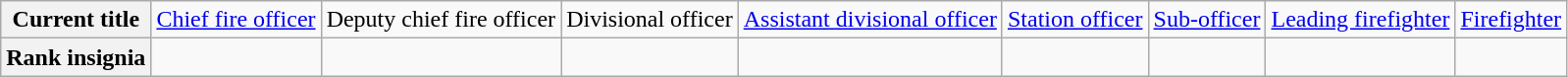<table class=wikitable>
<tr style="text-align:center;">
<th>Current title</th>
<td><a href='#'>Chief fire officer</a></td>
<td>Deputy chief fire officer</td>
<td>Divisional officer</td>
<td><a href='#'>Assistant divisional officer</a></td>
<td><a href='#'>Station officer</a></td>
<td><a href='#'>Sub-officer</a></td>
<td><a href='#'>Leading firefighter</a></td>
<td><a href='#'>Firefighter</a></td>
</tr>
<tr style="text-align:center;">
<th>Rank insignia</th>
<td></td>
<td></td>
<td></td>
<td></td>
<td></td>
<td></td>
<td></td>
<td></td>
</tr>
</table>
